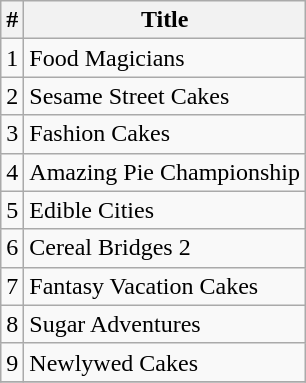<table class="wikitable">
<tr>
<th>#</th>
<th>Title</th>
</tr>
<tr>
<td>1</td>
<td>Food Magicians</td>
</tr>
<tr>
<td>2</td>
<td>Sesame Street Cakes</td>
</tr>
<tr>
<td>3</td>
<td>Fashion Cakes</td>
</tr>
<tr>
<td>4</td>
<td>Amazing Pie Championship</td>
</tr>
<tr>
<td>5</td>
<td>Edible Cities</td>
</tr>
<tr>
<td>6</td>
<td>Cereal Bridges 2</td>
</tr>
<tr>
<td>7</td>
<td>Fantasy Vacation Cakes</td>
</tr>
<tr>
<td>8</td>
<td>Sugar Adventures</td>
</tr>
<tr>
<td>9</td>
<td>Newlywed Cakes</td>
</tr>
<tr>
</tr>
</table>
